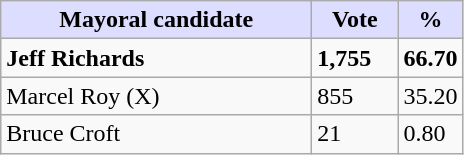<table class="wikitable">
<tr>
<th style="background:#ddf; width:200px;">Mayoral candidate</th>
<th style="background:#ddf; width:50px;">Vote</th>
<th style="background:#ddf; width:30px;">%</th>
</tr>
<tr>
<td><strong>Jeff Richards</strong></td>
<td><strong>1,755</strong></td>
<td><strong>66.70</strong></td>
</tr>
<tr>
<td>Marcel Roy (X)</td>
<td>855</td>
<td>35.20</td>
</tr>
<tr>
<td>Bruce Croft</td>
<td>21</td>
<td>0.80</td>
</tr>
</table>
